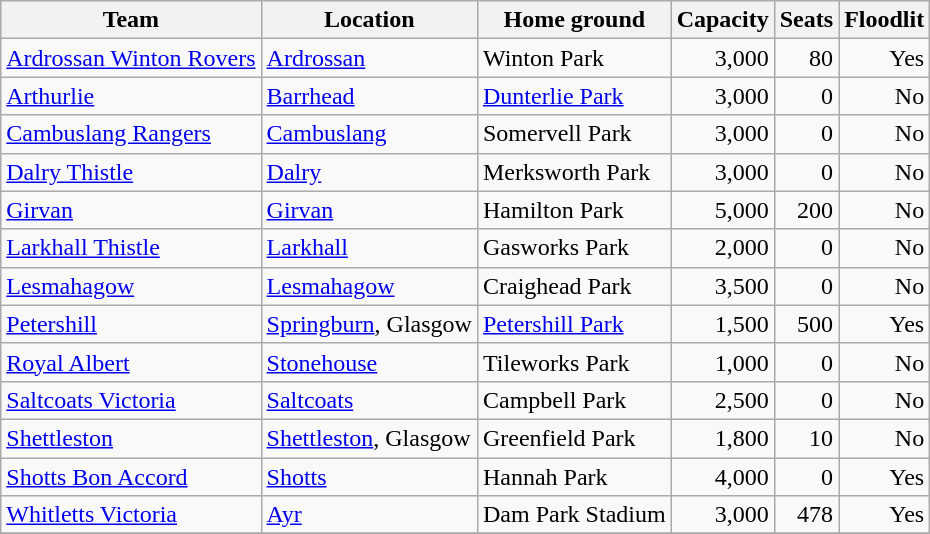<table class="wikitable sortable">
<tr>
<th>Team</th>
<th>Location</th>
<th>Home ground</th>
<th data-sort-type="number">Capacity</th>
<th data-sort-type="number">Seats</th>
<th>Floodlit</th>
</tr>
<tr>
<td><a href='#'>Ardrossan Winton Rovers</a></td>
<td><a href='#'>Ardrossan</a></td>
<td>Winton Park</td>
<td align=right>3,000</td>
<td align=right>80</td>
<td align=right>Yes</td>
</tr>
<tr>
<td><a href='#'>Arthurlie</a></td>
<td><a href='#'>Barrhead</a></td>
<td><a href='#'>Dunterlie Park</a></td>
<td align=right>3,000</td>
<td align=right>0</td>
<td align=right>No</td>
</tr>
<tr>
<td><a href='#'>Cambuslang Rangers</a></td>
<td><a href='#'>Cambuslang</a></td>
<td>Somervell Park</td>
<td align=right>3,000</td>
<td align=right>0</td>
<td align=right>No</td>
</tr>
<tr>
<td><a href='#'>Dalry Thistle</a></td>
<td><a href='#'>Dalry</a></td>
<td>Merksworth Park</td>
<td align=right>3,000</td>
<td align=right>0</td>
<td align=right>No</td>
</tr>
<tr>
<td><a href='#'>Girvan</a> </td>
<td><a href='#'>Girvan</a></td>
<td>Hamilton Park</td>
<td align=right>5,000</td>
<td align=right>200</td>
<td align=right>No</td>
</tr>
<tr>
<td><a href='#'>Larkhall Thistle</a></td>
<td><a href='#'>Larkhall</a></td>
<td>Gasworks Park</td>
<td align=right>2,000</td>
<td align=right>0</td>
<td align=right>No</td>
</tr>
<tr>
<td><a href='#'>Lesmahagow</a></td>
<td><a href='#'>Lesmahagow</a></td>
<td>Craighead Park</td>
<td align=right>3,500</td>
<td align=right>0</td>
<td align=right>No</td>
</tr>
<tr>
<td><a href='#'>Petershill</a></td>
<td><a href='#'>Springburn</a>, Glasgow</td>
<td><a href='#'>Petershill Park</a></td>
<td align=right>1,500</td>
<td align=right>500</td>
<td align=right>Yes</td>
</tr>
<tr>
<td><a href='#'>Royal Albert</a></td>
<td><a href='#'>Stonehouse</a></td>
<td>Tileworks Park</td>
<td align=right>1,000</td>
<td align=right>0</td>
<td align=right>No</td>
</tr>
<tr>
<td><a href='#'>Saltcoats Victoria</a></td>
<td><a href='#'>Saltcoats</a></td>
<td>Campbell Park</td>
<td align=right>2,500</td>
<td align=right>0</td>
<td align=right>No</td>
</tr>
<tr>
<td><a href='#'>Shettleston</a></td>
<td><a href='#'>Shettleston</a>, Glasgow</td>
<td>Greenfield Park</td>
<td align=right>1,800</td>
<td align=right>10</td>
<td align=right>No</td>
</tr>
<tr>
<td><a href='#'>Shotts Bon Accord</a></td>
<td><a href='#'>Shotts</a></td>
<td>Hannah Park</td>
<td align=right>4,000</td>
<td align=right>0</td>
<td align=right>Yes</td>
</tr>
<tr>
<td><a href='#'>Whitletts Victoria</a></td>
<td><a href='#'>Ayr</a></td>
<td>Dam Park Stadium</td>
<td align=right>3,000</td>
<td align=right>478</td>
<td align=right>Yes</td>
</tr>
<tr>
</tr>
</table>
